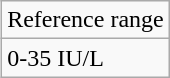<table class="wikitable" align="right">
<tr>
<td>Reference range</td>
</tr>
<tr>
<td>0-35 IU/L</td>
</tr>
</table>
